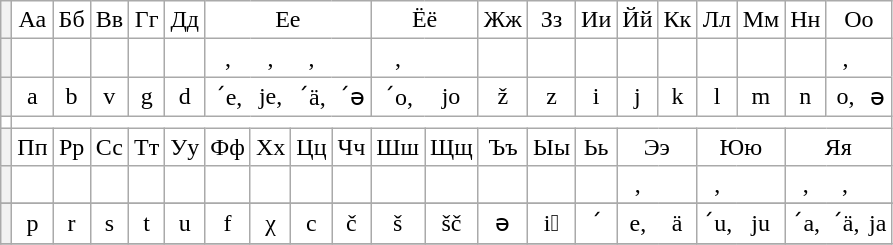<table class="wikitable" style="background: white; color: black; text-align: center;">
<tr>
<th></th>
<td>Аа</td>
<td>Бб</td>
<td>Вв</td>
<td>Гг</td>
<td>Дд</td>
<td colspan="4">Ее</td>
<td colspan="2">Ёё</td>
<td>Жж</td>
<td>Зз</td>
<td>Ии</td>
<td>Йй</td>
<td>Кк</td>
<td>Лл</td>
<td>Мм</td>
<td>Нн</td>
<td colspan="2">Оо</td>
</tr>
<tr>
<th></th>
<td></td>
<td></td>
<td></td>
<td></td>
<td></td>
<td style="border-right:0;">,</td>
<td style="border-left:0; border-right:0;">,</td>
<td style="border-left:0; border-right:0;">,</td>
<td style="border-left:0;"></td>
<td style="border-right:0;">,</td>
<td style="border-left:0;"></td>
<td></td>
<td></td>
<td></td>
<td></td>
<td></td>
<td></td>
<td></td>
<td></td>
<td style="border-left:0; border-right:0;">,</td>
<td style="border-left:0; border-right:0;"></td>
</tr>
<tr>
<th></th>
<td>a</td>
<td>b</td>
<td>v</td>
<td>g</td>
<td>d</td>
<td style="border-right:0;">ˊe,</td>
<td style="border-left:0; border-right:0;">je,</td>
<td style="border-left:0; border-right:0;">ˊä,</td>
<td style="border-left:0">ˊə</td>
<td style="border-right:0;">ˊo,</td>
<td style="border-left:0">jo</td>
<td>ž</td>
<td>z</td>
<td>i</td>
<td>j</td>
<td>k</td>
<td>l</td>
<td>m</td>
<td>n</td>
<td style="border-right:0;">o,</td>
<td style="border-left:0;">ə</td>
</tr>
<tr>
<td></td>
</tr>
<tr>
<th></th>
<td>Пп</td>
<td>Рр</td>
<td>Сс</td>
<td>Тт</td>
<td>Уу</td>
<td>Фф</td>
<td>Хх</td>
<td>Цц</td>
<td>Чч</td>
<td>Шш</td>
<td>Щщ</td>
<td>Ъъ</td>
<td>Ыы</td>
<td>Ьь</td>
<td colspan="2">Ээ</td>
<td colspan="2">Юю</td>
<td colspan="3">Яя</td>
</tr>
<tr>
<th></th>
<td></td>
<td></td>
<td></td>
<td></td>
<td></td>
<td></td>
<td></td>
<td></td>
<td></td>
<td></td>
<td></td>
<td></td>
<td></td>
<td></td>
<td style="border-right:0;">,</td>
<td style="border-left:0;"></td>
<td style="border-right:0;">,</td>
<td style="border-left:0;"></td>
<td style="border-right:0;">,</td>
<td style="border-left:0; border-right:0;">,</td>
<td style="border-left:0;"></td>
</tr>
<tr>
</tr>
<tr>
<th></th>
<td>p</td>
<td>r</td>
<td>s</td>
<td>t</td>
<td>u</td>
<td>f</td>
<td>χ</td>
<td>c</td>
<td>č</td>
<td>š</td>
<td>šč</td>
<td>ə</td>
<td>i͔</td>
<td>ˊ</td>
<td style="border-right:0;">e,</td>
<td style="border-left:0;">ä</td>
<td style="border-right:0;">ˊu,</td>
<td style="border-left:0;">ju</td>
<td style="border-right:0;">ˊa,</td>
<td style="border-left:0; border-right:0;">ˊä,</td>
<td style="border-left:0;">ja</td>
</tr>
<tr>
</tr>
</table>
